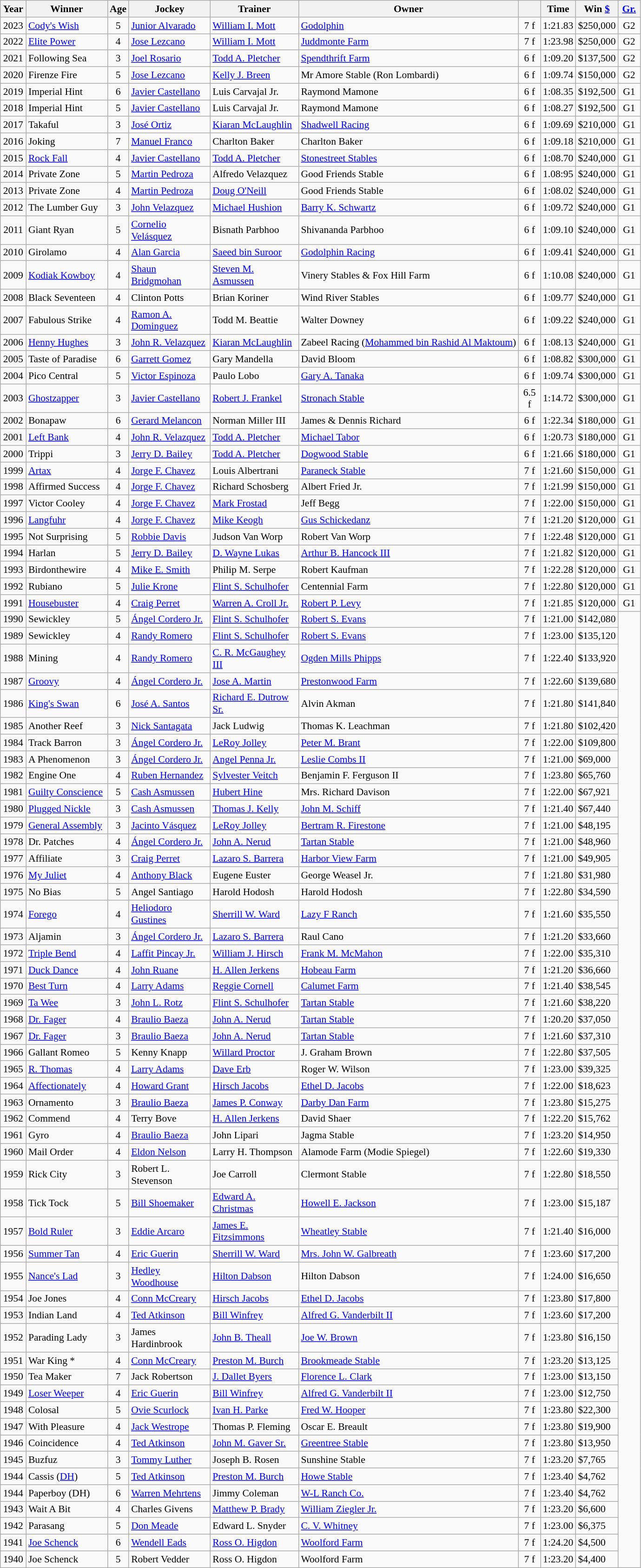<table class="wikitable sortable" style="font-size:90%">
<tr>
<th style="width:30px">Year</th>
<th style="width:110px">Winner</th>
<th style="width:20px">Age</th>
<th style="width:110px">Jockey</th>
<th style="width:120px">Trainer</th>
<th>Owner</th>
<th style="width:25px"></th>
<th style="width:25px">Time</th>
<th style="width:35px">Win <a href='#'>$</a></th>
<th style="width:25px"><a href='#'>Gr.</a></th>
</tr>
<tr>
<td align=center>2023</td>
<td><a href='#'>Cody's Wish</a></td>
<td align=center>5</td>
<td><a href='#'>Junior Alvarado</a></td>
<td><a href='#'>William I. Mott</a></td>
<td><a href='#'>Godolphin</a></td>
<td align=center>7 f</td>
<td>1:21.83</td>
<td>$250,000</td>
<td align=center>G2</td>
</tr>
<tr>
<td align=center>2022</td>
<td><a href='#'>Elite Power</a></td>
<td align=center>4</td>
<td><a href='#'>Jose Lezcano</a></td>
<td><a href='#'>William I. Mott</a></td>
<td><a href='#'>Juddmonte Farm</a></td>
<td align=center>7 f</td>
<td>1:23.98</td>
<td>$250,000</td>
<td align=center>G2</td>
</tr>
<tr>
<td align=center>2021</td>
<td>Following Sea</td>
<td align=center>3</td>
<td><a href='#'>Joel Rosario</a></td>
<td><a href='#'>Todd A. Pletcher</a></td>
<td><a href='#'>Spendthrift Farm</a></td>
<td align=center>6 f</td>
<td>1:09.20</td>
<td>$137,500</td>
<td align=center>G2</td>
</tr>
<tr>
<td align=center>2020</td>
<td>Firenze Fire</td>
<td align=center>5</td>
<td><a href='#'>Jose Lezcano</a></td>
<td><a href='#'>Kelly J. Breen</a></td>
<td>Mr Amore Stable (Ron Lombardi)</td>
<td align=center>6 f</td>
<td>1:09.74</td>
<td>$150,000</td>
<td align=center>G2</td>
</tr>
<tr>
<td align=center>2019</td>
<td>Imperial Hint</td>
<td align=center>6</td>
<td><a href='#'>Javier Castellano</a></td>
<td>Luis Carvajal Jr.</td>
<td>Raymond Mamone</td>
<td align=center>6 f</td>
<td>1:08.35</td>
<td>$192,500</td>
<td align=center>G1</td>
</tr>
<tr>
<td align=center>2018</td>
<td>Imperial Hint</td>
<td align=center>5</td>
<td><a href='#'>Javier Castellano</a></td>
<td>Luis Carvajal Jr.</td>
<td>Raymond Mamone</td>
<td align=center>6 f</td>
<td>1:08.27</td>
<td>$192,500</td>
<td align=center>G1</td>
</tr>
<tr>
<td align=center>2017</td>
<td>Takaful</td>
<td align=center>3</td>
<td><a href='#'>José Ortiz</a></td>
<td><a href='#'>Kiaran McLaughlin</a></td>
<td><a href='#'>Shadwell Racing</a></td>
<td align=center>6 f</td>
<td>1:09.69</td>
<td>$210,000</td>
<td align=center>G1</td>
</tr>
<tr>
<td align=center>2016</td>
<td>Joking</td>
<td align=center>7</td>
<td><a href='#'>Manuel Franco</a></td>
<td>Charlton Baker</td>
<td>Charlton Baker</td>
<td align=center>6 f</td>
<td>1:09.18</td>
<td>$210,000</td>
<td align=center>G1</td>
</tr>
<tr>
<td align=center>2015</td>
<td><a href='#'>Rock Fall</a></td>
<td align=center>4</td>
<td><a href='#'>Javier Castellano</a></td>
<td><a href='#'>Todd A. Pletcher</a></td>
<td><a href='#'>Stonestreet Stables</a></td>
<td align=center>6 f</td>
<td>1:08.70</td>
<td>$240,000</td>
<td align=center>G1</td>
</tr>
<tr>
<td align=center>2014</td>
<td>Private Zone</td>
<td align=center>5</td>
<td><a href='#'>Martin Pedroza</a></td>
<td>Alfredo Velazquez</td>
<td>Good Friends Stable</td>
<td align=center>6 f</td>
<td>1.08:95</td>
<td>$240,000</td>
<td align=center>G1</td>
</tr>
<tr>
<td align=center>2013</td>
<td>Private Zone</td>
<td align=center>4</td>
<td><a href='#'>Martin Pedroza</a></td>
<td><a href='#'>Doug O'Neill</a></td>
<td>Good Friends Stable</td>
<td align=center>6 f</td>
<td>1:08.02</td>
<td>$240,000</td>
<td align=center>G1</td>
</tr>
<tr>
<td align=center>2012</td>
<td>The Lumber Guy</td>
<td align=center>3</td>
<td><a href='#'>John Velazquez</a></td>
<td><a href='#'>Michael Hushion</a></td>
<td><a href='#'>Barry K. Schwartz</a></td>
<td align=center>6 f</td>
<td>1:09.72</td>
<td>$240,000</td>
<td align=center>G1</td>
</tr>
<tr>
<td align=center>2011</td>
<td>Giant Ryan</td>
<td align=center>5</td>
<td><a href='#'>Cornelio Velásquez</a></td>
<td>Bisnath Parbhoo</td>
<td>Shivananda Parbhoo</td>
<td align=center>6 f</td>
<td>1:09.10</td>
<td>$240,000</td>
<td align=center>G1</td>
</tr>
<tr>
<td align=center>2010</td>
<td>Girolamo</td>
<td align=center>4</td>
<td><a href='#'>Alan Garcia</a></td>
<td><a href='#'>Saeed bin Suroor</a></td>
<td><a href='#'>Godolphin Racing</a></td>
<td align=center>6 f</td>
<td>1:09.41</td>
<td>$240,000</td>
<td align=center>G1</td>
</tr>
<tr>
<td align=center>2009</td>
<td><a href='#'>Kodiak Kowboy</a></td>
<td align=center>4</td>
<td><a href='#'>Shaun Bridgmohan</a></td>
<td><a href='#'>Steven M. Asmussen</a></td>
<td>Vinery Stables & Fox Hill Farm</td>
<td align=center>6 f</td>
<td>1:10.08</td>
<td>$240,000</td>
<td align=center>G1</td>
</tr>
<tr>
<td align=center>2008</td>
<td>Black Seventeen</td>
<td align=center>4</td>
<td>Clinton Potts</td>
<td>Brian Koriner</td>
<td>Wind River Stables</td>
<td align=center>6 f</td>
<td>1:09.77</td>
<td>$240,000</td>
<td align=center>G1</td>
</tr>
<tr>
<td align=center>2007</td>
<td>Fabulous Strike</td>
<td align=center>4</td>
<td><a href='#'>Ramon A. Dominguez</a></td>
<td>Todd M. Beattie</td>
<td>Walter Downey</td>
<td align=center>6 f</td>
<td>1:09.22</td>
<td>$240,000</td>
<td align=center>G1</td>
</tr>
<tr>
<td align=center>2006</td>
<td><a href='#'>Henny Hughes</a></td>
<td align=center>3</td>
<td><a href='#'>John R. Velazquez</a></td>
<td><a href='#'>Kiaran McLaughlin</a></td>
<td>Zabeel Racing (<a href='#'>Mohammed bin Rashid Al Maktoum</a>)</td>
<td align=center>6 f</td>
<td>1:08.13</td>
<td>$240,000</td>
<td align=center>G1</td>
</tr>
<tr>
<td align=center>2005</td>
<td>Taste of Paradise</td>
<td align=center>6</td>
<td><a href='#'>Garrett Gomez</a></td>
<td>Gary Mandella</td>
<td>David Bloom</td>
<td align=center>6 f</td>
<td>1:08.82</td>
<td>$300,000</td>
<td align=center>G1</td>
</tr>
<tr>
<td align=center>2004</td>
<td>Pico Central</td>
<td align=center>5</td>
<td><a href='#'>Victor Espinoza</a></td>
<td>Paulo Lobo</td>
<td><a href='#'>Gary A. Tanaka</a></td>
<td align=center>6 f</td>
<td>1:09.74</td>
<td>$300,000</td>
<td align=center>G1</td>
</tr>
<tr>
<td align=center>2003</td>
<td><a href='#'>Ghostzapper</a></td>
<td align=center>3</td>
<td><a href='#'>Javier Castellano</a></td>
<td><a href='#'>Robert J. Frankel</a></td>
<td><a href='#'>Stronach Stable</a></td>
<td align=center>6.5 f</td>
<td>1:14.72</td>
<td>$300,000</td>
<td align=center>G1</td>
</tr>
<tr>
<td align=center>2002</td>
<td>Bonapaw</td>
<td align=center>6</td>
<td><a href='#'>Gerard Melancon</a></td>
<td>Norman Miller III</td>
<td>James & Dennis Richard</td>
<td align=center>6 f</td>
<td>1:22.34</td>
<td>$180,000</td>
<td align=center>G1</td>
</tr>
<tr>
<td align=center>2001</td>
<td><a href='#'>Left Bank</a></td>
<td align=center>4</td>
<td><a href='#'>John R. Velazquez</a></td>
<td><a href='#'>Todd A. Pletcher</a></td>
<td><a href='#'>Michael Tabor</a></td>
<td align=center>6 f</td>
<td>1:20.73</td>
<td>$180,000</td>
<td align=center>G1</td>
</tr>
<tr>
<td align=center>2000</td>
<td>Trippi</td>
<td align=center>3</td>
<td><a href='#'>Jerry D. Bailey</a></td>
<td><a href='#'>Todd A. Pletcher</a></td>
<td><a href='#'>Dogwood Stable</a></td>
<td align=center>6 f</td>
<td>1:21.66</td>
<td>$180,000</td>
<td align=center>G1</td>
</tr>
<tr>
<td align=center>1999</td>
<td><a href='#'>Artax</a></td>
<td align=center>4</td>
<td><a href='#'>Jorge F. Chavez</a></td>
<td>Louis Albertrani</td>
<td><a href='#'>Paraneck Stable</a></td>
<td align=center>7 f</td>
<td>1:21.60</td>
<td>$150,000</td>
<td align=center>G1</td>
</tr>
<tr>
<td align=center>1998</td>
<td>Affirmed Success</td>
<td align=center>4</td>
<td><a href='#'>Jorge F. Chavez</a></td>
<td>Richard Schosberg</td>
<td>Albert Fried Jr.</td>
<td align=center>7 f</td>
<td>1:21.99</td>
<td>$150,000</td>
<td align=center>G1</td>
</tr>
<tr>
<td align=center>1997</td>
<td>Victor Cooley</td>
<td align=center>4</td>
<td><a href='#'>Jorge F. Chavez</a></td>
<td><a href='#'>Mark Frostad</a></td>
<td>Jeff Begg</td>
<td align=center>7 f</td>
<td>1:22.00</td>
<td>$150,000</td>
<td align=center>G1</td>
</tr>
<tr>
<td align=center>1996</td>
<td><a href='#'>Langfuhr</a></td>
<td align=center>4</td>
<td><a href='#'>Jorge F. Chavez</a></td>
<td><a href='#'>Mike Keogh</a></td>
<td><a href='#'>Gus Schickedanz</a></td>
<td align=center>7 f</td>
<td>1:21.20</td>
<td>$120,000</td>
<td align=center>G1</td>
</tr>
<tr>
<td align=center>1995</td>
<td>Not Surprising</td>
<td align=center>5</td>
<td><a href='#'>Robbie Davis</a></td>
<td>Judson Van Worp</td>
<td>Robert Van Worp</td>
<td align=center>7 f</td>
<td>1:22.48</td>
<td>$120,000</td>
<td align=center>G1</td>
</tr>
<tr>
<td align=center>1994</td>
<td>Harlan</td>
<td align=center>5</td>
<td><a href='#'>Jerry D. Bailey</a></td>
<td><a href='#'>D. Wayne Lukas</a></td>
<td><a href='#'>Arthur B. Hancock III</a></td>
<td align=center>7 f</td>
<td>1:21.82</td>
<td>$120,000</td>
<td align=center>G1</td>
</tr>
<tr>
<td align=center>1993</td>
<td>Birdonthewire</td>
<td align=center>4</td>
<td><a href='#'>Mike E. Smith</a></td>
<td>Philip M. Serpe</td>
<td>Robert Kaufman</td>
<td align=center>7 f</td>
<td>1:22.28</td>
<td>$120,000</td>
<td align=center>G1</td>
</tr>
<tr>
<td align=center>1992</td>
<td>Rubiano</td>
<td align=center>5</td>
<td><a href='#'>Julie Krone</a></td>
<td><a href='#'>Flint S. Schulhofer</a></td>
<td>Centennial Farm</td>
<td align=center>7 f</td>
<td>1:22.80</td>
<td>$120,000</td>
<td align=center>G1</td>
</tr>
<tr>
<td align=center>1991</td>
<td><a href='#'>Housebuster</a></td>
<td align=center>4</td>
<td><a href='#'>Craig Perret</a></td>
<td><a href='#'>Warren A. Croll Jr.</a></td>
<td><a href='#'>Robert P. Levy</a></td>
<td align=center>7 f</td>
<td>1:21.85</td>
<td>$120,000</td>
<td align=center>G1</td>
</tr>
<tr>
<td align=center>1990</td>
<td>Sewickley</td>
<td align=center>5</td>
<td><a href='#'>Ángel Cordero Jr.</a></td>
<td><a href='#'>Flint S. Schulhofer</a></td>
<td><a href='#'>Robert S. Evans</a></td>
<td align=center>7 f</td>
<td>1:21.00</td>
<td>$142,080</td>
</tr>
<tr>
<td align=center>1989</td>
<td>Sewickley</td>
<td align=center>4</td>
<td><a href='#'>Randy Romero</a></td>
<td><a href='#'>Flint S. Schulhofer</a></td>
<td><a href='#'>Robert S. Evans</a></td>
<td align=center>7 f</td>
<td>1:23.00</td>
<td>$135,120</td>
</tr>
<tr>
<td align=center>1988</td>
<td>Mining</td>
<td align=center>4</td>
<td><a href='#'>Randy Romero</a></td>
<td><a href='#'>C. R. McGaughey III</a></td>
<td><a href='#'>Ogden Mills Phipps</a></td>
<td align=center>7 f</td>
<td>1:22.40</td>
<td>$133,920</td>
</tr>
<tr>
<td align=center>1987</td>
<td><a href='#'>Groovy</a></td>
<td align=center>4</td>
<td><a href='#'>Ángel Cordero Jr.</a></td>
<td><a href='#'>Jose A. Martin</a></td>
<td><a href='#'>Prestonwood Farm</a></td>
<td align=center>7 f</td>
<td>1:22.60</td>
<td>$139,680</td>
</tr>
<tr>
<td align=center>1986</td>
<td><a href='#'>King's Swan</a></td>
<td align=center>6</td>
<td><a href='#'>José A. Santos</a></td>
<td><a href='#'>Richard E. Dutrow Sr.</a></td>
<td>Alvin Akman</td>
<td align=center>7 f</td>
<td>1:21.80</td>
<td>$141,840</td>
</tr>
<tr>
<td align=center>1985</td>
<td>Another Reef</td>
<td align=center>3</td>
<td><a href='#'>Nick Santagata</a></td>
<td>Jack Ludwig</td>
<td>Thomas K. Leachman</td>
<td align=center>7 f</td>
<td>1:21.80</td>
<td>$102,420</td>
</tr>
<tr>
<td align=center>1984</td>
<td>Track Barron</td>
<td align=center>3</td>
<td><a href='#'>Ángel Cordero Jr.</a></td>
<td><a href='#'>LeRoy Jolley</a></td>
<td><a href='#'>Peter M. Brant</a></td>
<td align=center>7 f</td>
<td>1:22.00</td>
<td>$109,800</td>
</tr>
<tr>
<td align=center>1983</td>
<td>A Phenomenon</td>
<td align=center>3</td>
<td><a href='#'>Ángel Cordero Jr.</a></td>
<td><a href='#'>Angel Penna Jr.</a></td>
<td><a href='#'>Leslie Combs II</a></td>
<td align=center>7 f</td>
<td>1:21.00</td>
<td>$69,000</td>
</tr>
<tr>
<td align=center>1982</td>
<td>Engine One</td>
<td align=center>4</td>
<td><a href='#'>Ruben Hernandez</a></td>
<td><a href='#'>Sylvester Veitch</a></td>
<td>Benjamin F. Ferguson II</td>
<td align=center>7 f</td>
<td>1:23.80</td>
<td>$65,760</td>
</tr>
<tr>
<td align=center>1981</td>
<td><a href='#'>Guilty Conscience</a></td>
<td align=center>5</td>
<td><a href='#'>Cash Asmussen</a></td>
<td><a href='#'>Hubert Hine</a></td>
<td>Mrs. Richard Davison</td>
<td align=center>7 f</td>
<td>1:22.00</td>
<td>$67,921</td>
</tr>
<tr>
<td align=center>1980</td>
<td><a href='#'>Plugged Nickle</a></td>
<td align=center>3</td>
<td><a href='#'>Cash Asmussen</a></td>
<td><a href='#'>Thomas J. Kelly</a></td>
<td><a href='#'>John M. Schiff</a></td>
<td align=center>7 f</td>
<td>1:21.40</td>
<td>$67,440</td>
</tr>
<tr>
<td align=center>1979</td>
<td><a href='#'>General Assembly</a></td>
<td align=center>3</td>
<td><a href='#'>Jacinto Vásquez</a></td>
<td><a href='#'>LeRoy Jolley</a></td>
<td><a href='#'>Bertram R. Firestone</a></td>
<td align=center>7 f</td>
<td>1:21.00</td>
<td>$48,195</td>
</tr>
<tr>
<td align=center>1978</td>
<td>Dr. Patches</td>
<td align=center>4</td>
<td><a href='#'>Ángel Cordero Jr.</a></td>
<td><a href='#'>John A. Nerud</a></td>
<td><a href='#'>Tartan Stable</a></td>
<td align=center>7 f</td>
<td>1:21.00</td>
<td>$48,960</td>
</tr>
<tr>
<td align=center>1977</td>
<td>Affiliate</td>
<td align=center>3</td>
<td><a href='#'>Craig Perret</a></td>
<td><a href='#'>Lazaro S. Barrera</a></td>
<td><a href='#'>Harbor View Farm</a></td>
<td align=center>7 f</td>
<td>1:21.00</td>
<td>$49,905</td>
</tr>
<tr>
<td align=center>1976</td>
<td><a href='#'>My Juliet</a></td>
<td align=center>4</td>
<td><a href='#'>Anthony Black</a></td>
<td>Eugene Euster</td>
<td>George Weasel Jr.</td>
<td align=center>7 f</td>
<td>1:21.80</td>
<td>$31,980</td>
</tr>
<tr>
<td align=center>1975</td>
<td>No Bias</td>
<td align=center>5</td>
<td>Angel Santiago</td>
<td>Harold Hodosh</td>
<td>Harold Hodosh</td>
<td align=center>7 f</td>
<td>1:22.80</td>
<td>$34,590</td>
</tr>
<tr>
<td align=center>1974</td>
<td><a href='#'>Forego</a></td>
<td align=center>4</td>
<td><a href='#'>Heliodoro Gustines</a></td>
<td><a href='#'>Sherrill W. Ward</a></td>
<td><a href='#'>Lazy F Ranch</a></td>
<td align=center>7 f</td>
<td>1:21.60</td>
<td>$35,550</td>
</tr>
<tr>
<td align=center>1973</td>
<td>Aljamin</td>
<td align=center>3</td>
<td><a href='#'>Ángel Cordero Jr.</a></td>
<td><a href='#'>Lazaro S. Barrera</a></td>
<td>Raul Cano</td>
<td align=center>7 f</td>
<td>1:21.20</td>
<td>$33,660</td>
</tr>
<tr>
<td align=center>1972</td>
<td><a href='#'>Triple Bend</a></td>
<td align=center>4</td>
<td><a href='#'>Laffit Pincay Jr.</a></td>
<td><a href='#'>William J. Hirsch</a></td>
<td><a href='#'>Frank M. McMahon</a></td>
<td align=center>7 f</td>
<td>1:22.00</td>
<td>$35,310</td>
</tr>
<tr>
<td align=center>1971</td>
<td><a href='#'>Duck Dance</a></td>
<td align=center>4</td>
<td><a href='#'>John Ruane</a></td>
<td><a href='#'>H. Allen Jerkens</a></td>
<td><a href='#'>Hobeau Farm</a></td>
<td align=center>7 f</td>
<td>1:21.20</td>
<td>$36,660</td>
</tr>
<tr>
<td align=center>1970</td>
<td><a href='#'>Best Turn</a></td>
<td align=center>4</td>
<td><a href='#'>Larry Adams</a></td>
<td><a href='#'>Reggie Cornell</a></td>
<td><a href='#'>Calumet Farm</a></td>
<td align=center>7 f</td>
<td>1:21.40</td>
<td>$38,545</td>
</tr>
<tr>
<td align=center>1969</td>
<td><a href='#'>Ta Wee</a></td>
<td align=center>3</td>
<td><a href='#'>John L. Rotz</a></td>
<td><a href='#'>Flint S. Schulhofer</a></td>
<td><a href='#'>Tartan Stable</a></td>
<td align=center>7 f</td>
<td>1:21.60</td>
<td>$38,220</td>
</tr>
<tr>
<td align=center>1968</td>
<td><a href='#'>Dr. Fager</a></td>
<td align=center>4</td>
<td><a href='#'>Braulio Baeza</a></td>
<td><a href='#'>John A. Nerud</a></td>
<td><a href='#'>Tartan Stable</a></td>
<td align=center>7 f</td>
<td>1:20.20</td>
<td>$37,050</td>
</tr>
<tr>
<td align=center>1967</td>
<td><a href='#'>Dr. Fager</a></td>
<td align=center>3</td>
<td><a href='#'>Braulio Baeza</a></td>
<td><a href='#'>John A. Nerud</a></td>
<td><a href='#'>Tartan Stable</a></td>
<td align=center>7 f</td>
<td>1:21.60</td>
<td>$37,310</td>
</tr>
<tr>
<td align=center>1966</td>
<td>Gallant Romeo</td>
<td align=center>5</td>
<td>Kenny Knapp</td>
<td><a href='#'>Willard Proctor</a></td>
<td>J. Graham Brown</td>
<td align=center>7 f</td>
<td>1:22.80</td>
<td>$37,505</td>
</tr>
<tr>
<td align=center>1965</td>
<td><a href='#'>R. Thomas</a></td>
<td align=center>4</td>
<td><a href='#'>Larry Adams</a></td>
<td><a href='#'>Dave Erb</a></td>
<td>Roger W. Wilson</td>
<td align=center>7 f</td>
<td>1:23.00</td>
<td>$39,325</td>
</tr>
<tr>
<td align=center>1964</td>
<td><a href='#'>Affectionately</a></td>
<td align=center>4</td>
<td><a href='#'>Howard Grant</a></td>
<td><a href='#'>Hirsch Jacobs</a></td>
<td><a href='#'>Ethel D. Jacobs</a></td>
<td align=center>7 f</td>
<td>1:22.00</td>
<td>$18,623</td>
</tr>
<tr>
<td align=center>1963</td>
<td>Ornamento</td>
<td align=center>3</td>
<td><a href='#'>Braulio Baeza</a></td>
<td><a href='#'>James P. Conway</a></td>
<td><a href='#'>Darby Dan Farm</a></td>
<td align=center>7 f</td>
<td>1:23.80</td>
<td>$15,275</td>
</tr>
<tr>
<td align=center>1962</td>
<td>Commend</td>
<td align=center>4</td>
<td>Terry Bove</td>
<td><a href='#'>H. Allen Jerkens</a></td>
<td>David Shaer</td>
<td align=center>7 f</td>
<td>1:22.20</td>
<td>$15,762</td>
</tr>
<tr>
<td align=center>1961</td>
<td>Gyro</td>
<td align=center>4</td>
<td><a href='#'>Braulio Baeza</a></td>
<td>John Lipari</td>
<td>Jagma Stable</td>
<td align=center>7 f</td>
<td>1:23.20</td>
<td>$14,950</td>
</tr>
<tr>
<td align=center>1960</td>
<td>Mail Order</td>
<td align=center>4</td>
<td><a href='#'>Eldon Nelson</a></td>
<td>Larry H. Thompson</td>
<td>Alamode Farm (Modie Spiegel)</td>
<td align=center>7 f</td>
<td>1:22.60</td>
<td>$19,330</td>
</tr>
<tr>
<td align=center>1959</td>
<td>Rick City</td>
<td align=center>3</td>
<td>Robert L. Stevenson</td>
<td>Joe Carroll</td>
<td>Clermont Stable</td>
<td align=center>7 f</td>
<td>1:22.80</td>
<td>$18,550</td>
</tr>
<tr>
<td align=center>1958</td>
<td>Tick Tock</td>
<td align=center>5</td>
<td><a href='#'>Bill Shoemaker</a></td>
<td><a href='#'>Edward A. Christmas</a></td>
<td><a href='#'>Howell E. Jackson</a></td>
<td align=center>7 f</td>
<td>1:23.00</td>
<td>$15,187</td>
</tr>
<tr>
<td align=center>1957</td>
<td><a href='#'>Bold Ruler</a></td>
<td align=center>3</td>
<td><a href='#'>Eddie Arcaro</a></td>
<td><a href='#'>James E. Fitzsimmons</a></td>
<td><a href='#'>Wheatley Stable</a></td>
<td align=center>7 f</td>
<td>1:21.40</td>
<td>$16,000</td>
</tr>
<tr>
<td align=center>1956</td>
<td><a href='#'>Summer Tan</a></td>
<td align=center>4</td>
<td><a href='#'>Eric Guerin</a></td>
<td><a href='#'>Sherrill W. Ward</a></td>
<td><a href='#'>Mrs. John W. Galbreath</a></td>
<td align=center>7 f</td>
<td>1:23.60</td>
<td>$17,200</td>
</tr>
<tr>
<td align=center>1955</td>
<td><a href='#'>Nance's Lad</a></td>
<td align=center>3</td>
<td><a href='#'>Hedley Woodhouse</a></td>
<td><a href='#'>Hilton Dabson</a></td>
<td>Hilton Dabson</td>
<td align=center>7 f</td>
<td>1:24.00</td>
<td>$16,650</td>
</tr>
<tr>
<td align=center>1954</td>
<td>Joe Jones</td>
<td align=center>4</td>
<td><a href='#'>Conn McCreary</a></td>
<td><a href='#'>Hirsch Jacobs</a></td>
<td><a href='#'>Ethel D. Jacobs</a></td>
<td align=center>7 f</td>
<td>1:23.80</td>
<td>$17,800</td>
</tr>
<tr>
<td align=center>1953</td>
<td>Indian Land</td>
<td align=center>4</td>
<td><a href='#'>Ted Atkinson</a></td>
<td><a href='#'>Bill Winfrey</a></td>
<td><a href='#'>Alfred G. Vanderbilt II</a></td>
<td align=center>7 f</td>
<td>1:23.60</td>
<td>$17,200</td>
</tr>
<tr>
<td align=center>1952</td>
<td>Parading Lady</td>
<td align=center>3</td>
<td>James Hardinbrook</td>
<td><a href='#'>John B. Theall</a></td>
<td><a href='#'>Joe W. Brown</a></td>
<td align=center>7 f</td>
<td>1:23.80</td>
<td>$16,150</td>
</tr>
<tr>
<td align=center>1951</td>
<td>War King *</td>
<td align=center>4</td>
<td><a href='#'>Conn McCreary</a></td>
<td><a href='#'>Preston M. Burch</a></td>
<td><a href='#'>Brookmeade Stable</a></td>
<td align=center>7 f</td>
<td>1:23.20</td>
<td>$13,125</td>
</tr>
<tr>
<td align=center>1950</td>
<td>Tea Maker</td>
<td align=center>7</td>
<td>Jack Robertson</td>
<td><a href='#'>J. Dallet Byers</a></td>
<td><a href='#'>Florence L. Clark</a></td>
<td align=center>7 f</td>
<td>1:23.00</td>
<td>$13,150</td>
</tr>
<tr>
<td align=center>1949</td>
<td><a href='#'>Loser Weeper</a></td>
<td align=center>4</td>
<td><a href='#'>Eric Guerin</a></td>
<td><a href='#'>Bill Winfrey</a></td>
<td><a href='#'>Alfred G. Vanderbilt II</a></td>
<td align=center>7 f</td>
<td>1:23.00</td>
<td>$12,750</td>
</tr>
<tr>
<td align=center>1948</td>
<td>Colosal</td>
<td align=center>5</td>
<td><a href='#'>Ovie Scurlock</a></td>
<td><a href='#'>Ivan H. Parke</a></td>
<td><a href='#'>Fred W. Hooper</a></td>
<td align=center>7 f</td>
<td>1:23.80</td>
<td>$22,300</td>
</tr>
<tr>
<td align=center>1947</td>
<td>With Pleasure</td>
<td align=center>4</td>
<td><a href='#'>Jack Westrope</a></td>
<td>Thomas P. Fleming</td>
<td>Oscar E. Breault</td>
<td align=center>7 f</td>
<td>1:23.80</td>
<td>$19,900</td>
</tr>
<tr>
<td align=center>1946</td>
<td>Coincidence</td>
<td align=center>4</td>
<td><a href='#'>Ted Atkinson</a></td>
<td><a href='#'>John M. Gaver Sr.</a></td>
<td><a href='#'>Greentree Stable</a></td>
<td align=center>7 f</td>
<td>1:23.80</td>
<td>$13,950</td>
</tr>
<tr>
<td align=center>1945</td>
<td>Buzfuz</td>
<td align=center>3</td>
<td><a href='#'>Tommy Luther</a></td>
<td>Joseph B. Rosen</td>
<td>Sunshine Stable</td>
<td align=center>7 f</td>
<td>1:23.20</td>
<td>$7,765</td>
</tr>
<tr>
<td align=center>1944</td>
<td>Cassis (<a href='#'>DH</a>)</td>
<td align=center>5</td>
<td><a href='#'>Ted Atkinson</a></td>
<td><a href='#'>Preston M. Burch</a></td>
<td><a href='#'>Howe Stable</a></td>
<td align=center>7 f</td>
<td>1:23.40</td>
<td>$4,762</td>
</tr>
<tr>
<td align=center>1944</td>
<td>Paperboy (DH)</td>
<td align=center>6</td>
<td><a href='#'>Warren Mehrtens</a></td>
<td>Jimmy Coleman</td>
<td><a href='#'>W-L Ranch Co.</a></td>
<td align=center>7 f</td>
<td>1:23.40</td>
<td>$4,762</td>
</tr>
<tr>
<td align=center>1943</td>
<td>Wait A Bit</td>
<td align=center>4</td>
<td>Charles Givens</td>
<td><a href='#'>Matthew P. Brady</a></td>
<td><a href='#'>William Ziegler Jr.</a></td>
<td align=center>7 f</td>
<td>1:23.20</td>
<td>$6,600</td>
</tr>
<tr>
<td align=center>1942</td>
<td>Parasang</td>
<td align=center>5</td>
<td><a href='#'>Don Meade</a></td>
<td>Edward L. Snyder</td>
<td><a href='#'>C. V. Whitney</a></td>
<td align=center>7 f</td>
<td>1:23.00</td>
<td>$6,375</td>
</tr>
<tr>
<td align=center>1941</td>
<td><a href='#'>Joe Schenck</a></td>
<td align=center>6</td>
<td><a href='#'>Wendell Eads</a></td>
<td><a href='#'>Ross O. Higdon</a></td>
<td><a href='#'>Woolford Farm</a></td>
<td align=center>7 f</td>
<td>1:24.20</td>
<td>$4,500</td>
</tr>
<tr>
<td align=center>1940</td>
<td>Joe Schenck</td>
<td align=center>5</td>
<td>Robert Vedder</td>
<td>Ross O. Higdon</td>
<td>Woolford Farm</td>
<td align=center>7 f</td>
<td>1:23.20</td>
<td>$4,400</td>
</tr>
</table>
